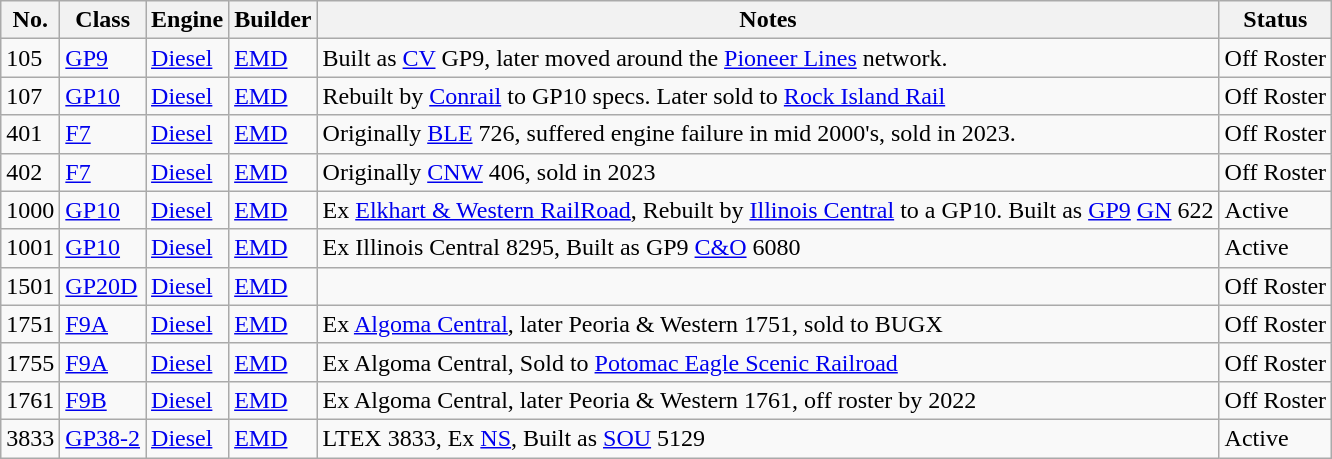<table class="wikitable">
<tr>
<th>No.</th>
<th>Class</th>
<th>Engine</th>
<th>Builder</th>
<th>Notes</th>
<th>Status</th>
</tr>
<tr>
<td>105</td>
<td><a href='#'>GP9</a></td>
<td><a href='#'>Diesel</a></td>
<td><a href='#'>EMD</a></td>
<td>Built as <a href='#'>CV</a> GP9, later moved around the <a href='#'>Pioneer Lines</a> network.</td>
<td>Off Roster</td>
</tr>
<tr>
<td>107</td>
<td><a href='#'>GP10</a></td>
<td><a href='#'>Diesel</a></td>
<td><a href='#'>EMD</a></td>
<td>Rebuilt by <a href='#'>Conrail</a> to GP10 specs. Later sold to <a href='#'>Rock Island Rail</a></td>
<td>Off Roster</td>
</tr>
<tr>
<td>401</td>
<td><a href='#'>F7</a></td>
<td><a href='#'>Diesel</a></td>
<td><a href='#'>EMD</a></td>
<td>Originally <a href='#'>BLE</a> 726, suffered engine failure in mid 2000's, sold in 2023.</td>
<td>Off Roster</td>
</tr>
<tr>
<td>402</td>
<td><a href='#'>F7</a></td>
<td><a href='#'>Diesel</a></td>
<td><a href='#'>EMD</a></td>
<td>Originally <a href='#'>CNW</a> 406, sold in 2023</td>
<td>Off Roster</td>
</tr>
<tr>
<td>1000</td>
<td><a href='#'>GP10</a></td>
<td><a href='#'>Diesel</a></td>
<td><a href='#'>EMD</a></td>
<td>Ex <a href='#'>Elkhart & Western RailRoad</a>, Rebuilt by <a href='#'>Illinois Central</a> to a GP10. Built as <a href='#'>GP9</a> <a href='#'>GN</a> 622</td>
<td>Active</td>
</tr>
<tr>
<td>1001</td>
<td><a href='#'>GP10</a></td>
<td><a href='#'>Diesel</a></td>
<td><a href='#'>EMD</a></td>
<td>Ex Illinois Central 8295, Built as GP9 <a href='#'>C&O</a> 6080</td>
<td>Active</td>
</tr>
<tr>
<td>1501</td>
<td><a href='#'>GP20D</a></td>
<td><a href='#'>Diesel</a></td>
<td><a href='#'>EMD</a></td>
<td></td>
<td>Off Roster</td>
</tr>
<tr>
<td>1751</td>
<td><a href='#'>F9A</a></td>
<td><a href='#'>Diesel</a></td>
<td><a href='#'>EMD</a></td>
<td>Ex <a href='#'>Algoma Central</a>, later Peoria & Western 1751, sold to BUGX</td>
<td>Off Roster</td>
</tr>
<tr>
<td>1755</td>
<td><a href='#'>F9A</a></td>
<td><a href='#'>Diesel</a></td>
<td><a href='#'>EMD</a></td>
<td>Ex Algoma Central, Sold to <a href='#'>Potomac Eagle Scenic Railroad</a></td>
<td>Off Roster</td>
</tr>
<tr>
<td>1761</td>
<td><a href='#'>F9B</a></td>
<td><a href='#'>Diesel</a></td>
<td><a href='#'>EMD</a></td>
<td>Ex Algoma Central, later Peoria & Western 1761, off roster by 2022</td>
<td>Off Roster</td>
</tr>
<tr>
<td>3833</td>
<td><a href='#'>GP38-2</a></td>
<td><a href='#'>Diesel</a></td>
<td><a href='#'>EMD</a></td>
<td>LTEX 3833, Ex <a href='#'>NS</a>, Built as <a href='#'>SOU</a> 5129</td>
<td>Active</td>
</tr>
</table>
